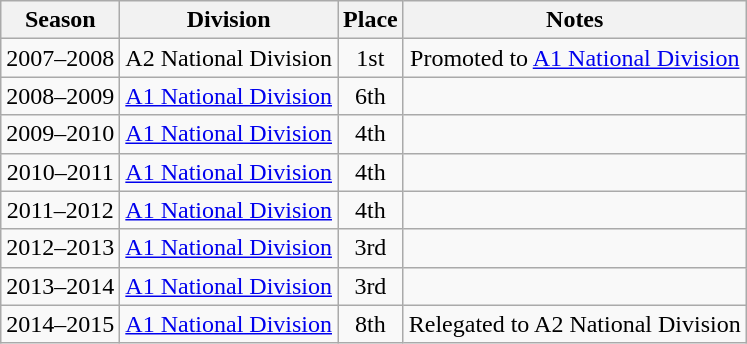<table class="wikitable" style="text-align:center">
<tr>
<th>Season</th>
<th>Division</th>
<th>Place</th>
<th>Notes</th>
</tr>
<tr>
<td>2007–2008</td>
<td>A2 National Division</td>
<td>1st</td>
<td>Promoted to <a href='#'>A1 National Division</a></td>
</tr>
<tr>
<td>2008–2009</td>
<td><a href='#'>A1 National Division</a></td>
<td>6th</td>
<td></td>
</tr>
<tr>
<td>2009–2010</td>
<td><a href='#'>A1 National Division</a></td>
<td>4th</td>
<td></td>
</tr>
<tr>
<td>2010–2011</td>
<td><a href='#'>A1 National Division</a></td>
<td>4th</td>
<td></td>
</tr>
<tr>
<td>2011–2012</td>
<td><a href='#'>A1 National Division</a></td>
<td>4th</td>
<td></td>
</tr>
<tr>
<td>2012–2013</td>
<td><a href='#'>A1 National Division</a></td>
<td>3rd</td>
<td></td>
</tr>
<tr>
<td>2013–2014</td>
<td><a href='#'>A1 National Division</a></td>
<td>3rd</td>
<td></td>
</tr>
<tr>
<td>2014–2015</td>
<td><a href='#'>A1 National Division</a></td>
<td>8th</td>
<td>Relegated to A2 National Division</td>
</tr>
</table>
